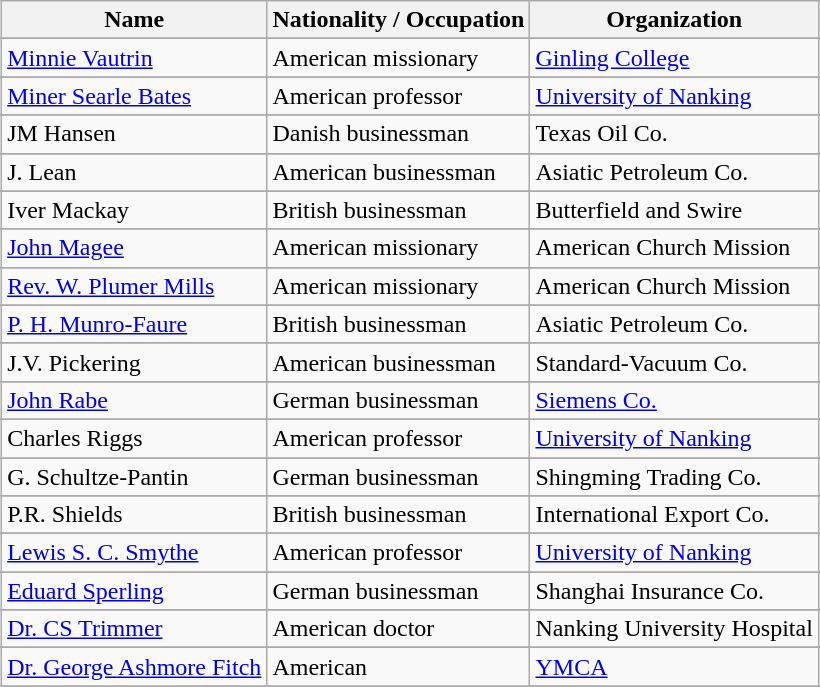<table class="wikitable" style="margin: 1em auto 1em auto;">
<tr>
<th>Name</th>
<th>Nationality / Occupation</th>
<th>Organization</th>
</tr>
<tr>
</tr>
<tr valign="top">
<td><a href='#'>Minnie Vautrin</a></td>
<td>American missionary</td>
<td><a href='#'>Ginling College</a></td>
</tr>
<tr>
</tr>
<tr valign="top">
<td><a href='#'>Miner Searle Bates</a></td>
<td>American professor</td>
<td><a href='#'>University of Nanking</a></td>
</tr>
<tr>
</tr>
<tr valign="top">
<td>JM Hansen</td>
<td>Danish businessman</td>
<td>Texas Oil Co.</td>
</tr>
<tr>
</tr>
<tr valign="top">
<td>J. Lean</td>
<td>American businessman</td>
<td>Asiatic Petroleum Co.</td>
</tr>
<tr>
</tr>
<tr valign="top">
<td>Iver Mackay</td>
<td>British businessman</td>
<td>Butterfield and Swire</td>
</tr>
<tr>
</tr>
<tr valign="top">
<td><a href='#'>John Magee</a></td>
<td>American missionary</td>
<td>American Church Mission</td>
</tr>
<tr>
</tr>
<tr valign="top">
<td><a href='#'>Rev. W. Plumer Mills</a></td>
<td>American missionary</td>
<td>American Church Mission</td>
</tr>
<tr>
</tr>
<tr valign="top">
<td><a href='#'>P. H. Munro-Faure</a></td>
<td>British businessman</td>
<td>Asiatic Petroleum Co.</td>
</tr>
<tr>
</tr>
<tr valign="top">
<td>J.V. Pickering</td>
<td>American businessman</td>
<td>Standard-Vacuum Co.</td>
</tr>
<tr>
</tr>
<tr valign="top">
<td><a href='#'>John Rabe</a></td>
<td>German businessman</td>
<td><a href='#'>Siemens Co.</a></td>
</tr>
<tr>
</tr>
<tr valign="top">
<td>Charles Riggs</td>
<td>American professor</td>
<td><a href='#'>University of Nanking</a></td>
</tr>
<tr>
</tr>
<tr valign="top">
<td>G. Schultze-Pantin</td>
<td>German businessman</td>
<td>Shingming Trading Co.</td>
</tr>
<tr>
</tr>
<tr valign="top">
<td>P.R. Shields</td>
<td>British businessman</td>
<td>International Export Co.</td>
</tr>
<tr>
</tr>
<tr valign="top">
<td><a href='#'>Lewis S. C. Smythe</a></td>
<td>American professor</td>
<td><a href='#'>University of Nanking</a></td>
</tr>
<tr>
</tr>
<tr valign="top">
<td><a href='#'>Eduard Sperling</a></td>
<td>German businessman</td>
<td>Shanghai Insurance Co.</td>
</tr>
<tr>
</tr>
<tr valign="top">
<td><a href='#'>Dr. CS Trimmer</a></td>
<td>American doctor</td>
<td>Nanking University Hospital</td>
</tr>
<tr>
</tr>
<tr valign="top">
<td><a href='#'>Dr. George Ashmore Fitch</a></td>
<td>American</td>
<td><a href='#'>YMCA</a></td>
</tr>
<tr>
</tr>
</table>
